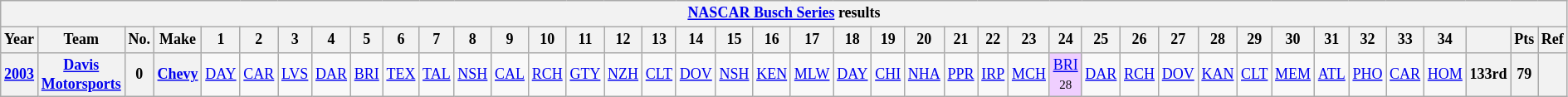<table class="wikitable" style="text-align:center; font-size:75%">
<tr>
<th colspan=42><a href='#'>NASCAR Busch Series</a> results</th>
</tr>
<tr>
<th>Year</th>
<th>Team</th>
<th>No.</th>
<th>Make</th>
<th>1</th>
<th>2</th>
<th>3</th>
<th>4</th>
<th>5</th>
<th>6</th>
<th>7</th>
<th>8</th>
<th>9</th>
<th>10</th>
<th>11</th>
<th>12</th>
<th>13</th>
<th>14</th>
<th>15</th>
<th>16</th>
<th>17</th>
<th>18</th>
<th>19</th>
<th>20</th>
<th>21</th>
<th>22</th>
<th>23</th>
<th>24</th>
<th>25</th>
<th>26</th>
<th>27</th>
<th>28</th>
<th>29</th>
<th>30</th>
<th>31</th>
<th>32</th>
<th>33</th>
<th>34</th>
<th></th>
<th>Pts</th>
<th>Ref</th>
</tr>
<tr>
<th><a href='#'>2003</a></th>
<th><a href='#'>Davis Motorsports</a></th>
<th>0</th>
<th><a href='#'>Chevy</a></th>
<td><a href='#'>DAY</a></td>
<td><a href='#'>CAR</a></td>
<td><a href='#'>LVS</a></td>
<td><a href='#'>DAR</a></td>
<td><a href='#'>BRI</a></td>
<td><a href='#'>TEX</a></td>
<td><a href='#'>TAL</a></td>
<td><a href='#'>NSH</a></td>
<td><a href='#'>CAL</a></td>
<td><a href='#'>RCH</a></td>
<td><a href='#'>GTY</a></td>
<td><a href='#'>NZH</a></td>
<td><a href='#'>CLT</a></td>
<td><a href='#'>DOV</a></td>
<td><a href='#'>NSH</a></td>
<td><a href='#'>KEN</a></td>
<td><a href='#'>MLW</a></td>
<td><a href='#'>DAY</a></td>
<td><a href='#'>CHI</a></td>
<td><a href='#'>NHA</a></td>
<td><a href='#'>PPR</a></td>
<td><a href='#'>IRP</a></td>
<td><a href='#'>MCH</a></td>
<td style="background:#EFCFFF;"><a href='#'>BRI</a><br><small>28</small></td>
<td><a href='#'>DAR</a></td>
<td><a href='#'>RCH</a></td>
<td><a href='#'>DOV</a></td>
<td><a href='#'>KAN</a></td>
<td><a href='#'>CLT</a></td>
<td><a href='#'>MEM</a></td>
<td><a href='#'>ATL</a></td>
<td><a href='#'>PHO</a></td>
<td><a href='#'>CAR</a></td>
<td><a href='#'>HOM</a></td>
<th>133rd</th>
<th>79</th>
<th></th>
</tr>
</table>
